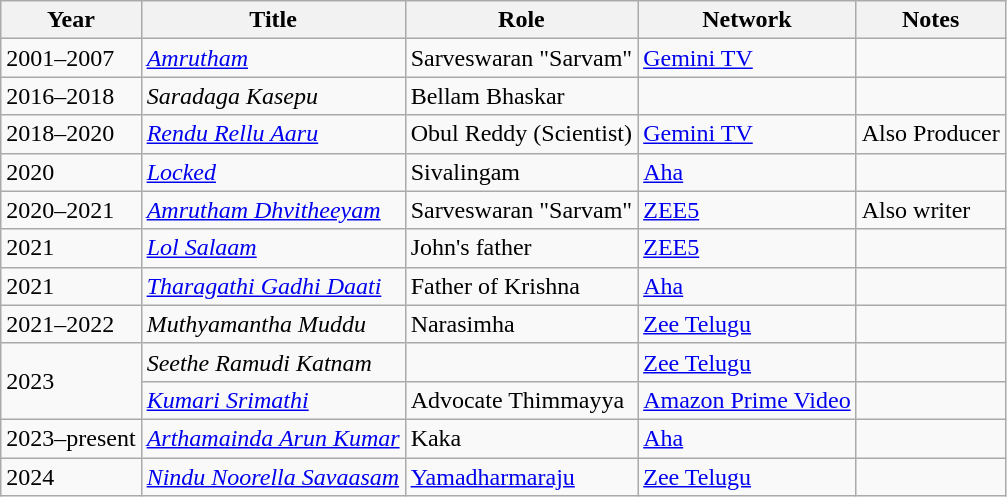<table class="wikitable sortable">
<tr>
<th>Year</th>
<th>Title</th>
<th>Role</th>
<th>Network</th>
<th>Notes</th>
</tr>
<tr>
<td>2001–2007</td>
<td><em><a href='#'>Amrutham</a></em></td>
<td>Sarveswaran "Sarvam"</td>
<td><a href='#'>Gemini TV</a></td>
<td></td>
</tr>
<tr>
<td>2016–2018</td>
<td><em>Saradaga Kasepu</em></td>
<td>Bellam Bhaskar</td>
<td></td>
<td></td>
</tr>
<tr>
<td>2018–2020</td>
<td><em><a href='#'>Rendu Rellu Aaru</a></em></td>
<td>Obul Reddy (Scientist)</td>
<td><a href='#'>Gemini TV</a></td>
<td>Also Producer</td>
</tr>
<tr>
<td>2020</td>
<td><em><a href='#'>Locked</a></em></td>
<td>Sivalingam</td>
<td><a href='#'>Aha</a></td>
<td></td>
</tr>
<tr>
<td>2020–2021</td>
<td><em><a href='#'>Amrutham Dhvitheeyam</a></em></td>
<td>Sarveswaran "Sarvam"</td>
<td><a href='#'>ZEE5</a></td>
<td>Also writer</td>
</tr>
<tr>
<td>2021</td>
<td><em><a href='#'>Lol Salaam</a></em></td>
<td>John's father</td>
<td><a href='#'>ZEE5</a></td>
<td></td>
</tr>
<tr>
<td>2021</td>
<td><em><a href='#'>Tharagathi Gadhi Daati</a></em></td>
<td>Father of Krishna</td>
<td><a href='#'>Aha</a></td>
<td></td>
</tr>
<tr>
<td>2021–2022</td>
<td><em>Muthyamantha Muddu</em></td>
<td>Narasimha</td>
<td><a href='#'>Zee Telugu</a></td>
<td></td>
</tr>
<tr>
<td rowspan="2">2023</td>
<td><em>Seethe Ramudi Katnam</em></td>
<td></td>
<td><a href='#'>Zee Telugu</a></td>
<td></td>
</tr>
<tr>
<td><em><a href='#'>Kumari Srimathi</a></em></td>
<td>Advocate Thimmayya</td>
<td><a href='#'>Amazon Prime Video</a></td>
<td></td>
</tr>
<tr>
<td>2023–present</td>
<td><em><a href='#'>Arthamainda Arun Kumar</a></em></td>
<td>Kaka</td>
<td><a href='#'>Aha</a></td>
<td></td>
</tr>
<tr>
<td>2024</td>
<td><em><a href='#'>Nindu Noorella Savaasam</a></em></td>
<td><a href='#'>Yamadharmaraju</a></td>
<td><a href='#'>Zee Telugu</a></td>
<td></td>
</tr>
</table>
